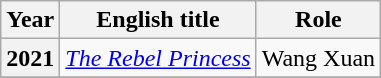<table class="wikitable plainrowheaders sortable">
<tr>
<th>Year</th>
<th>English title</th>
<th>Role</th>
</tr>
<tr>
<th scope="row">2021</th>
<td><em><a href='#'>The Rebel Princess</a></em></td>
<td>Wang Xuan</td>
</tr>
<tr>
</tr>
</table>
